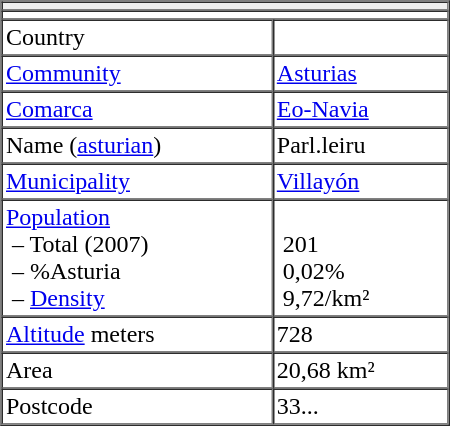<table border="1" cellpadding="2" cellspacing="0" style="float:right; margin-left:1em" width="300px">
<tr>
<td style="background:#efefef;" align="center" colspan=2></td>
</tr>
<tr>
<td align="center" colspan=2></td>
</tr>
<tr>
<td>Country</td>
<td></td>
</tr>
<tr>
<td><a href='#'>Community</a></td>
<td> <a href='#'>Asturias</a></td>
</tr>
<tr>
<td><a href='#'>Comarca</a></td>
<td><a href='#'>Eo-Navia</a></td>
</tr>
<tr>
<td>Name (<a href='#'>asturian</a>)</td>
<td>Parl.leiru</td>
</tr>
<tr>
<td><a href='#'>Municipality</a></td>
<td> <a href='#'>Villayón</a></td>
</tr>
<tr>
<td><a href='#'>Population</a><br> – Total (2007)<br> – %Asturia<br> – <a href='#'>Density</a></td>
<td> <br> 201<br> 0,02%<br> 9,72/km²</td>
</tr>
<tr>
<td><a href='#'>Altitude</a> meters</td>
<td>728</td>
</tr>
<tr>
<td>Area</td>
<td>20,68 km²</td>
</tr>
<tr>
<td>Postcode</td>
<td>33...</td>
</tr>
<tr>
</tr>
</table>
